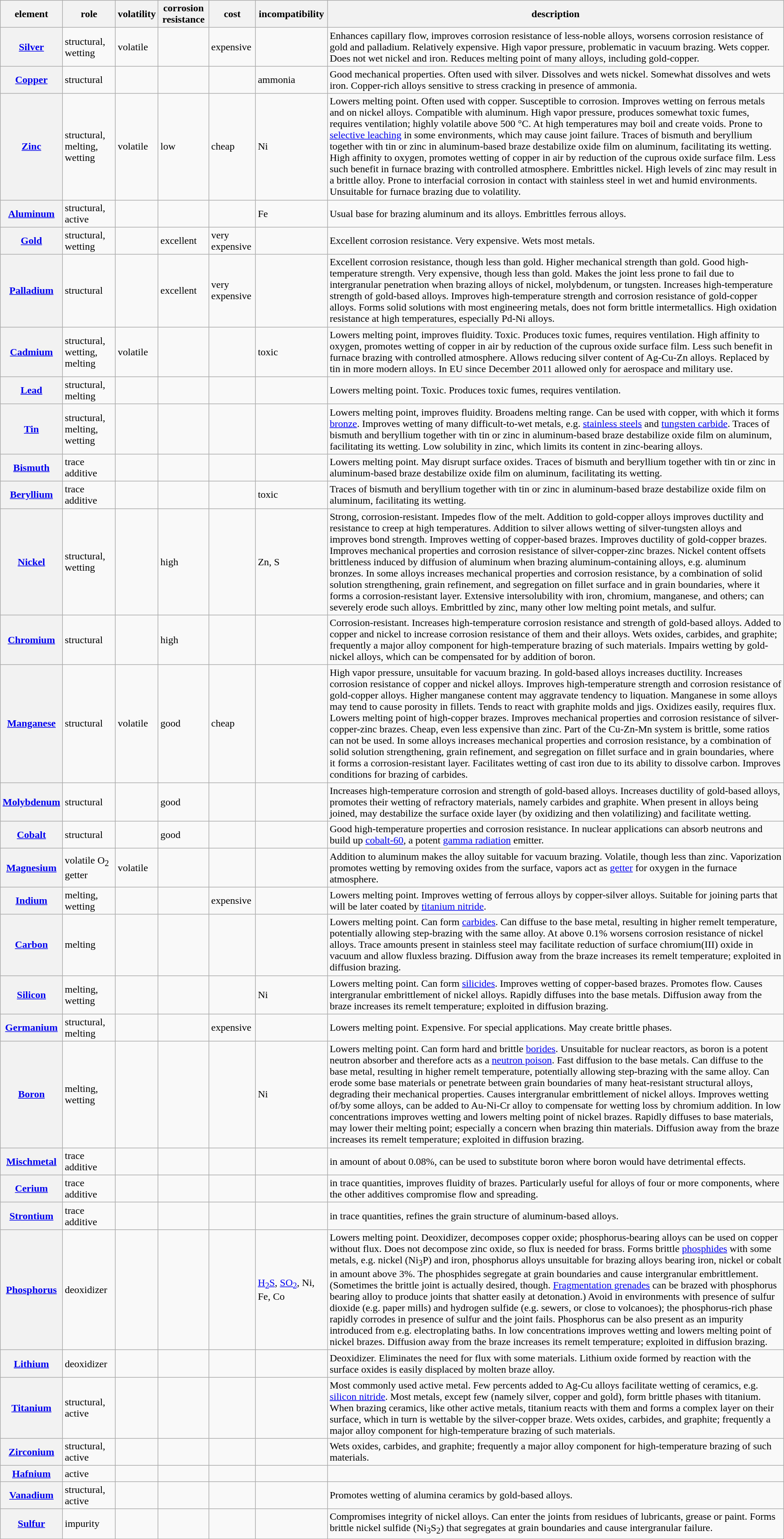<table class="wikitable sortable">
<tr>
<th>element</th>
<th>role</th>
<th>volatility</th>
<th>corrosion resistance</th>
<th>cost</th>
<th>incompatibility</th>
<th>description</th>
</tr>
<tr>
<th><a href='#'>Silver</a></th>
<td>structural, wetting</td>
<td>volatile</td>
<td></td>
<td>expensive</td>
<td></td>
<td>Enhances capillary flow, improves corrosion resistance of less-noble alloys, worsens corrosion resistance of gold and palladium. Relatively expensive. High vapor pressure, problematic in vacuum brazing. Wets copper. Does not wet nickel and iron. Reduces melting point of many alloys, including gold-copper.</td>
</tr>
<tr>
<th><a href='#'>Copper</a></th>
<td>structural</td>
<td></td>
<td></td>
<td></td>
<td>ammonia</td>
<td>Good mechanical properties. Often used with silver. Dissolves and wets nickel. Somewhat dissolves and wets iron. Copper-rich alloys sensitive to stress cracking in presence of ammonia.</td>
</tr>
<tr>
<th><a href='#'>Zinc</a></th>
<td>structural, melting, wetting</td>
<td>volatile</td>
<td>low</td>
<td>cheap</td>
<td>Ni</td>
<td>Lowers melting point. Often used with copper. Susceptible to corrosion. Improves wetting on ferrous metals and on nickel alloys. Compatible with aluminum. High vapor pressure, produces somewhat toxic fumes, requires ventilation; highly volatile above 500 °C. At high temperatures may boil and create voids. Prone to <a href='#'>selective leaching</a> in some environments, which may cause joint failure. Traces of bismuth and beryllium together with tin or zinc in aluminum-based braze destabilize oxide film on aluminum, facilitating its wetting. High affinity to oxygen, promotes wetting of copper in air by reduction of the cuprous oxide surface film. Less such benefit in furnace brazing with controlled atmosphere. Embrittles nickel. High levels of zinc may result in a brittle alloy. Prone to interfacial corrosion in contact with stainless steel in wet and humid environments. Unsuitable for furnace brazing due to volatility.</td>
</tr>
<tr>
<th><a href='#'>Aluminum</a></th>
<td>structural, active</td>
<td></td>
<td></td>
<td></td>
<td>Fe</td>
<td>Usual base for brazing aluminum and its alloys. Embrittles ferrous alloys.</td>
</tr>
<tr>
<th><a href='#'>Gold</a></th>
<td>structural, wetting</td>
<td></td>
<td>excellent</td>
<td>very expensive</td>
<td></td>
<td>Excellent corrosion resistance. Very expensive. Wets most metals.</td>
</tr>
<tr>
<th><a href='#'>Palladium</a></th>
<td>structural</td>
<td></td>
<td>excellent</td>
<td>very expensive</td>
<td></td>
<td>Excellent corrosion resistance, though less than gold. Higher mechanical strength than gold. Good high-temperature strength. Very expensive, though less than gold. Makes the joint less prone to fail due to intergranular penetration when brazing alloys of nickel, molybdenum, or tungsten. Increases high-temperature strength of gold-based alloys. Improves high-temperature strength and corrosion resistance of gold-copper alloys. Forms solid solutions with most engineering metals, does not form brittle intermetallics. High oxidation resistance at high temperatures, especially Pd-Ni alloys.</td>
</tr>
<tr>
<th><a href='#'>Cadmium</a></th>
<td>structural, wetting, melting</td>
<td>volatile</td>
<td></td>
<td></td>
<td>toxic</td>
<td>Lowers melting point, improves fluidity. Toxic. Produces toxic fumes, requires ventilation. High affinity to oxygen, promotes wetting of copper in air by reduction of the cuprous oxide surface film. Less such benefit in furnace brazing with controlled atmosphere. Allows reducing silver content of Ag-Cu-Zn alloys. Replaced by tin in more modern alloys. In EU since December 2011 allowed only for aerospace and military use.</td>
</tr>
<tr>
<th><a href='#'>Lead</a></th>
<td>structural, melting</td>
<td></td>
<td></td>
<td></td>
<td></td>
<td>Lowers melting point. Toxic. Produces toxic fumes, requires ventilation.</td>
</tr>
<tr>
<th><a href='#'>Tin</a></th>
<td>structural, melting, wetting</td>
<td></td>
<td></td>
<td></td>
<td></td>
<td>Lowers melting point, improves fluidity. Broadens melting range. Can be used with copper, with which it forms <a href='#'>bronze</a>. Improves wetting of many difficult-to-wet metals, e.g. <a href='#'>stainless steels</a> and <a href='#'>tungsten carbide</a>. Traces of bismuth and beryllium together with tin or zinc in aluminum-based braze destabilize oxide film on aluminum, facilitating its wetting. Low solubility in zinc, which limits its content in zinc-bearing alloys.</td>
</tr>
<tr>
<th><a href='#'>Bismuth</a></th>
<td>trace additive</td>
<td></td>
<td></td>
<td></td>
<td></td>
<td>Lowers melting point. May disrupt surface oxides. Traces of bismuth and beryllium together with tin or zinc in aluminum-based braze destabilize oxide film on aluminum, facilitating its wetting.</td>
</tr>
<tr>
<th><a href='#'>Beryllium</a></th>
<td>trace additive</td>
<td></td>
<td></td>
<td></td>
<td>toxic</td>
<td>Traces of bismuth and beryllium together with tin or zinc in aluminum-based braze destabilize oxide film on aluminum, facilitating its wetting.</td>
</tr>
<tr>
<th><a href='#'>Nickel</a></th>
<td>structural, wetting</td>
<td></td>
<td>high</td>
<td></td>
<td>Zn, S</td>
<td>Strong, corrosion-resistant. Impedes flow of the melt. Addition to gold-copper alloys improves ductility and resistance to creep at high temperatures. Addition to silver allows wetting of silver-tungsten alloys and improves bond strength. Improves wetting of copper-based brazes. Improves ductility of gold-copper brazes. Improves mechanical properties and corrosion resistance of silver-copper-zinc brazes. Nickel content offsets brittleness induced by diffusion of aluminum when brazing aluminum-containing alloys, e.g. aluminum bronzes. In some alloys increases mechanical properties and corrosion resistance, by a combination of solid solution strengthening, grain refinement, and segregation on fillet surface and in grain boundaries, where it forms a corrosion-resistant layer. Extensive intersolubility with iron, chromium, manganese, and others; can severely erode such alloys. Embrittled by zinc, many other low melting point metals, and sulfur.</td>
</tr>
<tr>
<th><a href='#'>Chromium</a></th>
<td>structural</td>
<td></td>
<td>high</td>
<td></td>
<td></td>
<td>Corrosion-resistant. Increases high-temperature corrosion resistance and strength of gold-based alloys. Added to copper and nickel to increase corrosion resistance of them and their alloys. Wets oxides, carbides, and graphite; frequently a major alloy component for high-temperature brazing of such materials. Impairs wetting by gold-nickel alloys, which can be compensated for by addition of boron.</td>
</tr>
<tr>
<th><a href='#'>Manganese</a></th>
<td>structural</td>
<td>volatile</td>
<td>good</td>
<td>cheap</td>
<td></td>
<td>High vapor pressure, unsuitable for vacuum brazing. In gold-based alloys increases ductility. Increases corrosion resistance of copper and nickel alloys. Improves high-temperature strength and corrosion resistance of gold-copper alloys. Higher manganese content may aggravate tendency to liquation. Manganese in some alloys may tend to cause porosity in fillets. Tends to react with graphite molds and jigs. Oxidizes easily, requires flux. Lowers melting point of high-copper brazes. Improves mechanical properties and corrosion resistance of silver-copper-zinc brazes. Cheap, even less expensive than zinc. Part of the Cu-Zn-Mn system is brittle, some ratios can not be used. In some alloys increases mechanical properties and corrosion resistance, by a combination of solid solution strengthening, grain refinement, and segregation on fillet surface and in grain boundaries, where it forms a corrosion-resistant layer. Facilitates wetting of cast iron due to its ability to dissolve carbon. Improves conditions for brazing of carbides.</td>
</tr>
<tr>
<th><a href='#'>Molybdenum</a></th>
<td>structural</td>
<td></td>
<td>good</td>
<td></td>
<td></td>
<td>Increases high-temperature corrosion and strength of gold-based alloys. Increases ductility of gold-based alloys, promotes their wetting of refractory materials, namely carbides and graphite. When present in alloys being joined, may destabilize the surface oxide layer (by oxidizing and then volatilizing) and facilitate wetting.</td>
</tr>
<tr>
<th><a href='#'>Cobalt</a></th>
<td>structural</td>
<td></td>
<td>good</td>
<td></td>
<td></td>
<td>Good high-temperature properties and corrosion resistance. In nuclear applications can absorb neutrons and build up <a href='#'>cobalt-60</a>, a potent <a href='#'>gamma radiation</a> emitter.</td>
</tr>
<tr>
<th><a href='#'>Magnesium</a></th>
<td>volatile O<sub>2</sub> getter</td>
<td>volatile</td>
<td></td>
<td></td>
<td></td>
<td>Addition to aluminum makes the alloy suitable for vacuum brazing. Volatile, though less than zinc. Vaporization promotes wetting by removing oxides from the surface, vapors act as <a href='#'>getter</a> for oxygen in the furnace atmosphere.</td>
</tr>
<tr>
<th><a href='#'>Indium</a></th>
<td>melting, wetting</td>
<td></td>
<td></td>
<td>expensive</td>
<td></td>
<td>Lowers melting point. Improves wetting of ferrous alloys by copper-silver alloys. Suitable for joining parts that will be later coated by <a href='#'>titanium nitride</a>.</td>
</tr>
<tr>
<th><a href='#'>Carbon</a></th>
<td>melting</td>
<td></td>
<td></td>
<td></td>
<td></td>
<td>Lowers melting point. Can form <a href='#'>carbides</a>. Can diffuse to the base metal, resulting in higher remelt temperature, potentially allowing step-brazing with the same alloy. At above 0.1% worsens corrosion resistance of nickel alloys. Trace amounts present in stainless steel may facilitate reduction of surface chromium(III) oxide in vacuum and allow fluxless brazing. Diffusion away from the braze increases its remelt temperature; exploited in diffusion brazing.</td>
</tr>
<tr>
<th><a href='#'>Silicon</a></th>
<td>melting, wetting</td>
<td></td>
<td></td>
<td></td>
<td>Ni</td>
<td>Lowers melting point. Can form <a href='#'>silicides</a>. Improves wetting of copper-based brazes. Promotes flow. Causes intergranular embrittlement of nickel alloys. Rapidly diffuses into the base metals. Diffusion away from the braze increases its remelt temperature; exploited in diffusion brazing.</td>
</tr>
<tr>
<th><a href='#'>Germanium</a></th>
<td>structural, melting</td>
<td></td>
<td></td>
<td>expensive</td>
<td></td>
<td>Lowers melting point. Expensive. For special applications. May create brittle phases.</td>
</tr>
<tr>
<th><a href='#'>Boron</a></th>
<td>melting, wetting</td>
<td></td>
<td></td>
<td></td>
<td>Ni</td>
<td>Lowers melting point. Can form hard and brittle <a href='#'>borides</a>. Unsuitable for nuclear reactors, as boron is a potent neutron absorber and therefore acts as a <a href='#'>neutron poison</a>. Fast diffusion to the base metals. Can diffuse to the base metal, resulting in higher remelt temperature, potentially allowing step-brazing with the same alloy. Can erode some base materials or penetrate between grain boundaries of many heat-resistant structural alloys, degrading their mechanical properties. Causes intergranular embrittlement of nickel alloys. Improves wetting of/by some alloys, can be added to Au-Ni-Cr alloy to compensate for wetting loss by chromium addition. In low concentrations improves wetting and lowers melting point of nickel brazes. Rapidly diffuses to base materials, may lower their melting point; especially a concern when brazing thin materials. Diffusion away from the braze increases its remelt temperature; exploited in diffusion brazing.</td>
</tr>
<tr>
<th><a href='#'>Mischmetal</a></th>
<td>trace additive</td>
<td></td>
<td></td>
<td></td>
<td></td>
<td>in amount of about 0.08%, can be used to substitute boron where boron would have detrimental effects.</td>
</tr>
<tr>
<th><a href='#'>Cerium</a></th>
<td>trace additive</td>
<td></td>
<td></td>
<td></td>
<td></td>
<td>in trace quantities, improves fluidity of brazes. Particularly useful for alloys of four or more components, where the other additives compromise flow and spreading.</td>
</tr>
<tr>
<th><a href='#'>Strontium</a></th>
<td>trace additive</td>
<td></td>
<td></td>
<td></td>
<td></td>
<td>in trace quantities, refines the grain structure of aluminum-based alloys.</td>
</tr>
<tr>
<th><a href='#'>Phosphorus</a></th>
<td>deoxidizer</td>
<td></td>
<td></td>
<td></td>
<td><a href='#'>H<sub>2</sub>S</a>, <a href='#'>SO<sub>2</sub></a>, Ni, Fe, Co</td>
<td>Lowers melting point. Deoxidizer, decomposes copper oxide; phosphorus-bearing alloys can be used on copper without flux. Does not decompose zinc oxide, so flux is needed for brass. Forms brittle <a href='#'>phosphides</a> with some metals, e.g. nickel (Ni<sub>3</sub>P) and iron, phosphorus alloys unsuitable for brazing alloys bearing iron, nickel or cobalt in amount above 3%. The phosphides segregate at grain boundaries and cause intergranular embrittlement. (Sometimes the brittle joint is actually desired, though. <a href='#'>Fragmentation grenades</a> can be brazed with phosphorus bearing alloy to produce joints that shatter easily at detonation.) Avoid in environments with presence of sulfur dioxide (e.g. paper mills) and hydrogen sulfide (e.g. sewers, or close to volcanoes); the phosphorus-rich phase rapidly corrodes in presence of sulfur and the joint fails. Phosphorus can be also present as an impurity introduced from e.g. electroplating baths. In low concentrations improves wetting and lowers melting point of nickel brazes. Diffusion away from the braze increases its remelt temperature; exploited in diffusion brazing.</td>
</tr>
<tr>
<th><a href='#'>Lithium</a></th>
<td>deoxidizer</td>
<td></td>
<td></td>
<td></td>
<td></td>
<td>Deoxidizer. Eliminates the need for flux with some materials. Lithium oxide formed by reaction with the surface oxides is easily displaced by molten braze alloy.</td>
</tr>
<tr>
<th><a href='#'>Titanium</a></th>
<td>structural, active</td>
<td></td>
<td></td>
<td></td>
<td></td>
<td>Most commonly used active metal. Few percents added to Ag-Cu alloys facilitate wetting of ceramics, e.g. <a href='#'>silicon nitride</a>. Most metals, except few (namely silver, copper and gold), form brittle phases with titanium. When brazing ceramics, like other active metals, titanium reacts with them and forms a complex layer on their surface, which in turn is wettable by the silver-copper braze. Wets oxides, carbides, and graphite; frequently a major alloy component for high-temperature brazing of such materials.</td>
</tr>
<tr>
<th><a href='#'>Zirconium</a></th>
<td>structural, active</td>
<td></td>
<td></td>
<td></td>
<td></td>
<td>Wets oxides, carbides, and graphite; frequently a major alloy component for high-temperature brazing of such materials.</td>
</tr>
<tr>
<th><a href='#'>Hafnium</a></th>
<td>active</td>
<td></td>
<td></td>
<td></td>
<td></td>
<td></td>
</tr>
<tr>
<th><a href='#'>Vanadium</a></th>
<td>structural, active</td>
<td></td>
<td></td>
<td></td>
<td></td>
<td>Promotes wetting of alumina ceramics by gold-based alloys.</td>
</tr>
<tr>
<th><a href='#'>Sulfur</a></th>
<td>impurity</td>
<td></td>
<td></td>
<td></td>
<td></td>
<td>Compromises integrity of nickel alloys. Can enter the joints from residues of lubricants, grease or paint. Forms brittle nickel sulfide (Ni<sub>3</sub>S<sub>2</sub>) that segregates at grain boundaries and cause intergranular failure.</td>
</tr>
</table>
